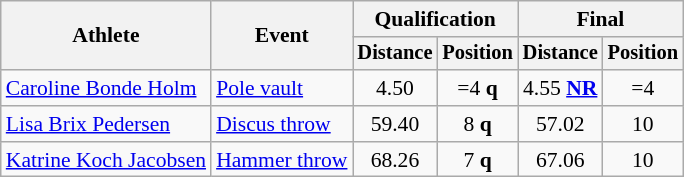<table class="wikitable" style="font-size:90%">
<tr>
<th rowspan="2">Athlete</th>
<th rowspan="2">Event</th>
<th colspan="2">Qualification</th>
<th colspan="2">Final</th>
</tr>
<tr style="font-size:95%">
<th>Distance</th>
<th>Position</th>
<th>Distance</th>
<th>Position</th>
</tr>
<tr align="center">
<td align="left"><a href='#'>Caroline Bonde Holm</a></td>
<td align="left"><a href='#'>Pole vault</a></td>
<td>4.50</td>
<td>=4 <strong>q</strong></td>
<td>4.55 <strong><a href='#'>NR</a></strong></td>
<td>=4</td>
</tr>
<tr align="center">
<td align="left"><a href='#'>Lisa Brix Pedersen</a></td>
<td align="left"><a href='#'>Discus throw</a></td>
<td>59.40</td>
<td>8 <strong>q</strong></td>
<td>57.02</td>
<td>10</td>
</tr>
<tr align="center">
<td align="left"><a href='#'>Katrine Koch Jacobsen</a></td>
<td align="left"><a href='#'>Hammer throw</a></td>
<td>68.26</td>
<td>7 <strong>q</strong></td>
<td>67.06</td>
<td>10</td>
</tr>
</table>
